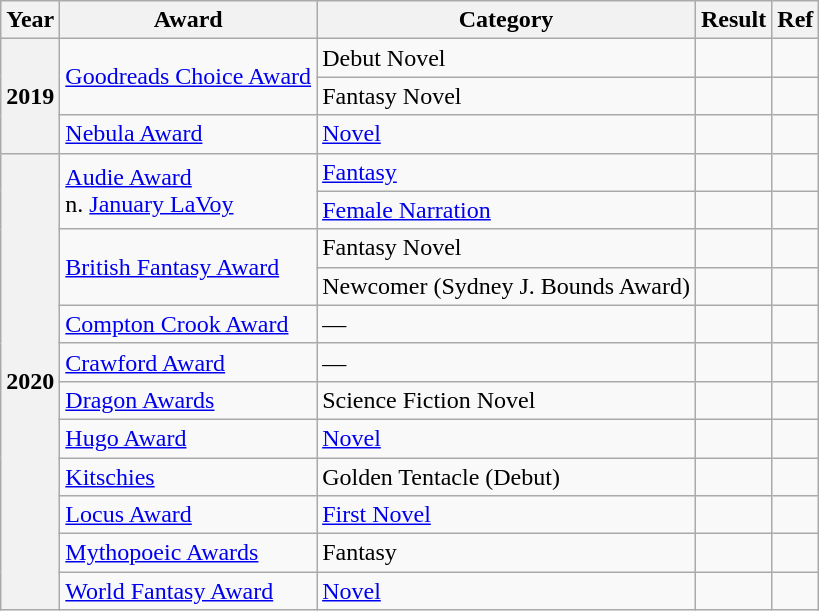<table class="wikitable sortable">
<tr>
<th>Year</th>
<th>Award</th>
<th>Category</th>
<th>Result</th>
<th>Ref</th>
</tr>
<tr>
<th rowspan="3">2019</th>
<td rowspan="2"><a href='#'>Goodreads Choice Award</a></td>
<td>Debut Novel</td>
<td></td>
<td></td>
</tr>
<tr>
<td>Fantasy Novel</td>
<td></td>
<td></td>
</tr>
<tr>
<td><a href='#'>Nebula Award</a></td>
<td><a href='#'>Novel</a></td>
<td></td>
<td></td>
</tr>
<tr>
<th rowspan="12">2020</th>
<td rowspan="2"><a href='#'>Audie Award</a> <br>n. <a href='#'>January LaVoy</a></td>
<td><a href='#'>Fantasy</a></td>
<td></td>
<td></td>
</tr>
<tr>
<td><a href='#'>Female Narration</a></td>
<td></td>
<td></td>
</tr>
<tr>
<td rowspan="2"><a href='#'>British Fantasy Award</a></td>
<td>Fantasy Novel</td>
<td></td>
<td></td>
</tr>
<tr>
<td>Newcomer (Sydney J. Bounds Award)</td>
<td></td>
<td></td>
</tr>
<tr>
<td><a href='#'>Compton Crook Award</a></td>
<td>—</td>
<td></td>
<td></td>
</tr>
<tr>
<td><a href='#'>Crawford Award</a></td>
<td>—</td>
<td></td>
<td></td>
</tr>
<tr>
<td><a href='#'>Dragon Awards</a></td>
<td>Science Fiction Novel</td>
<td></td>
<td></td>
</tr>
<tr>
<td><a href='#'>Hugo Award</a></td>
<td><a href='#'>Novel</a></td>
<td></td>
<td></td>
</tr>
<tr>
<td><a href='#'>Kitschies</a></td>
<td>Golden Tentacle (Debut)</td>
<td></td>
<td></td>
</tr>
<tr>
<td><a href='#'>Locus Award</a></td>
<td><a href='#'>First Novel</a></td>
<td></td>
<td></td>
</tr>
<tr>
<td><a href='#'>Mythopoeic Awards</a></td>
<td>Fantasy</td>
<td></td>
<td></td>
</tr>
<tr>
<td><a href='#'>World Fantasy Award</a></td>
<td><a href='#'>Novel</a></td>
<td></td>
<td></td>
</tr>
</table>
